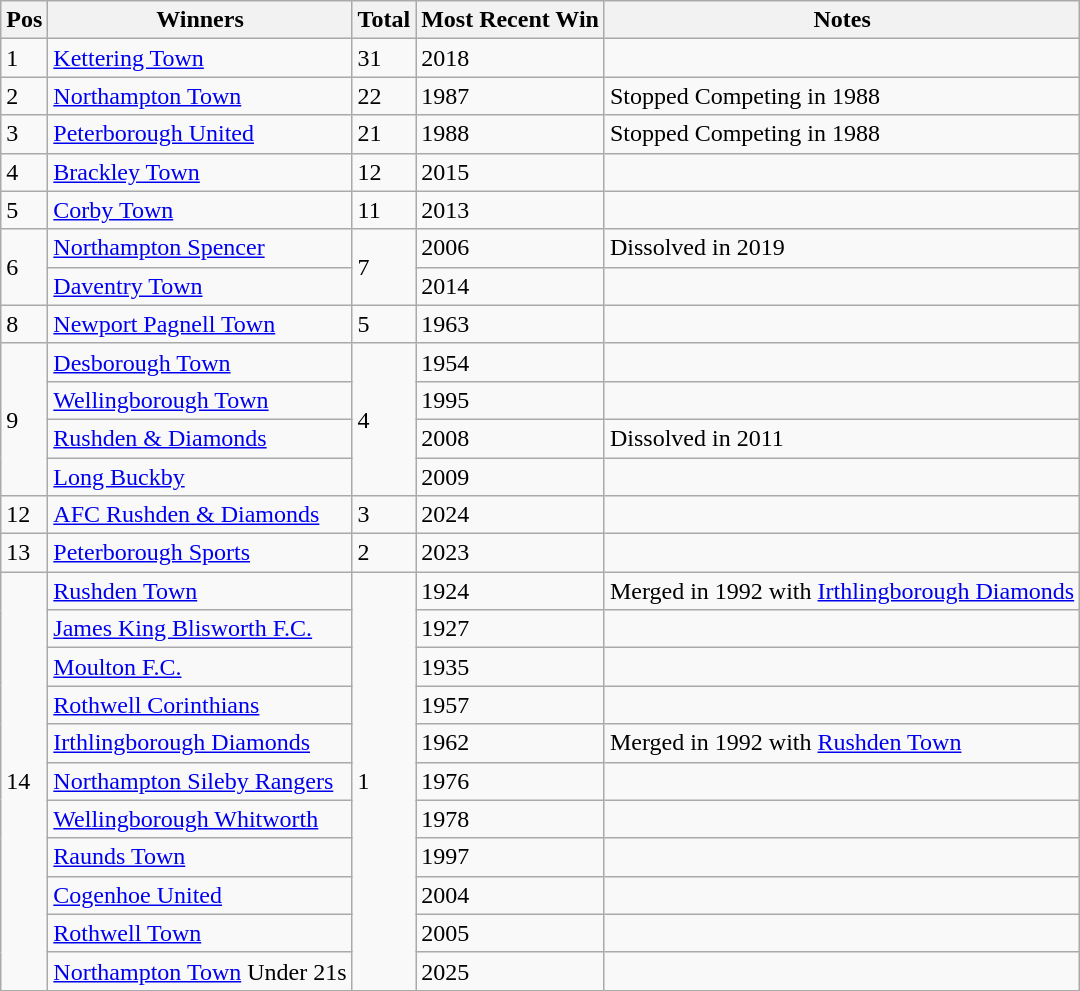<table class="wikitable">
<tr>
<th>Pos</th>
<th>Winners</th>
<th>Total</th>
<th>Most Recent Win</th>
<th>Notes</th>
</tr>
<tr>
<td>1</td>
<td><a href='#'>Kettering Town</a></td>
<td>31</td>
<td>2018</td>
<td></td>
</tr>
<tr>
<td>2</td>
<td><a href='#'>Northampton Town</a></td>
<td>22</td>
<td>1987</td>
<td>Stopped Competing in 1988</td>
</tr>
<tr>
<td>3</td>
<td><a href='#'>Peterborough United</a></td>
<td>21</td>
<td>1988</td>
<td>Stopped Competing in 1988</td>
</tr>
<tr>
<td>4</td>
<td><a href='#'>Brackley Town</a></td>
<td>12</td>
<td>2015</td>
<td></td>
</tr>
<tr>
<td>5</td>
<td><a href='#'>Corby Town</a></td>
<td>11</td>
<td>2013</td>
<td></td>
</tr>
<tr>
<td rowspan=2>6</td>
<td><a href='#'>Northampton Spencer</a></td>
<td rowspan=2>7</td>
<td>2006</td>
<td>Dissolved in 2019</td>
</tr>
<tr>
<td><a href='#'>Daventry Town</a></td>
<td>2014</td>
<td></td>
</tr>
<tr>
<td>8</td>
<td><a href='#'>Newport Pagnell Town</a></td>
<td>5</td>
<td>1963</td>
<td></td>
</tr>
<tr>
<td rowspan=4>9</td>
<td><a href='#'>Desborough Town</a></td>
<td rowspan=4>4</td>
<td>1954</td>
<td></td>
</tr>
<tr>
<td><a href='#'>Wellingborough Town</a></td>
<td>1995</td>
<td></td>
</tr>
<tr>
<td><a href='#'>Rushden & Diamonds</a></td>
<td>2008</td>
<td>Dissolved in 2011</td>
</tr>
<tr>
<td><a href='#'>Long Buckby</a></td>
<td>2009</td>
<td></td>
</tr>
<tr>
<td>12</td>
<td><a href='#'>AFC Rushden & Diamonds</a></td>
<td>3</td>
<td>2024</td>
<td></td>
</tr>
<tr>
<td>13</td>
<td><a href='#'>Peterborough Sports</a></td>
<td>2</td>
<td>2023</td>
<td></td>
</tr>
<tr>
<td rowspan=11>14</td>
<td><a href='#'>Rushden Town</a></td>
<td rowspan=11>1</td>
<td>1924</td>
<td>Merged in 1992 with <a href='#'>Irthlingborough Diamonds</a></td>
</tr>
<tr>
<td><a href='#'>James King Blisworth F.C.</a></td>
<td>1927</td>
<td></td>
</tr>
<tr>
<td><a href='#'>Moulton F.C.</a></td>
<td>1935</td>
<td></td>
</tr>
<tr>
<td><a href='#'>Rothwell Corinthians</a></td>
<td>1957</td>
<td></td>
</tr>
<tr>
<td><a href='#'>Irthlingborough Diamonds</a></td>
<td>1962</td>
<td>Merged in 1992 with <a href='#'>Rushden Town</a></td>
</tr>
<tr>
<td><a href='#'>Northampton Sileby Rangers</a></td>
<td>1976</td>
<td></td>
</tr>
<tr>
<td><a href='#'>Wellingborough Whitworth</a></td>
<td>1978</td>
<td></td>
</tr>
<tr>
<td><a href='#'>Raunds Town</a></td>
<td>1997</td>
<td></td>
</tr>
<tr>
<td><a href='#'>Cogenhoe United</a></td>
<td>2004</td>
<td></td>
</tr>
<tr>
<td><a href='#'>Rothwell Town</a></td>
<td>2005</td>
<td></td>
</tr>
<tr>
<td><a href='#'>Northampton Town</a> Under 21s</td>
<td>2025</td>
<td></td>
</tr>
</table>
